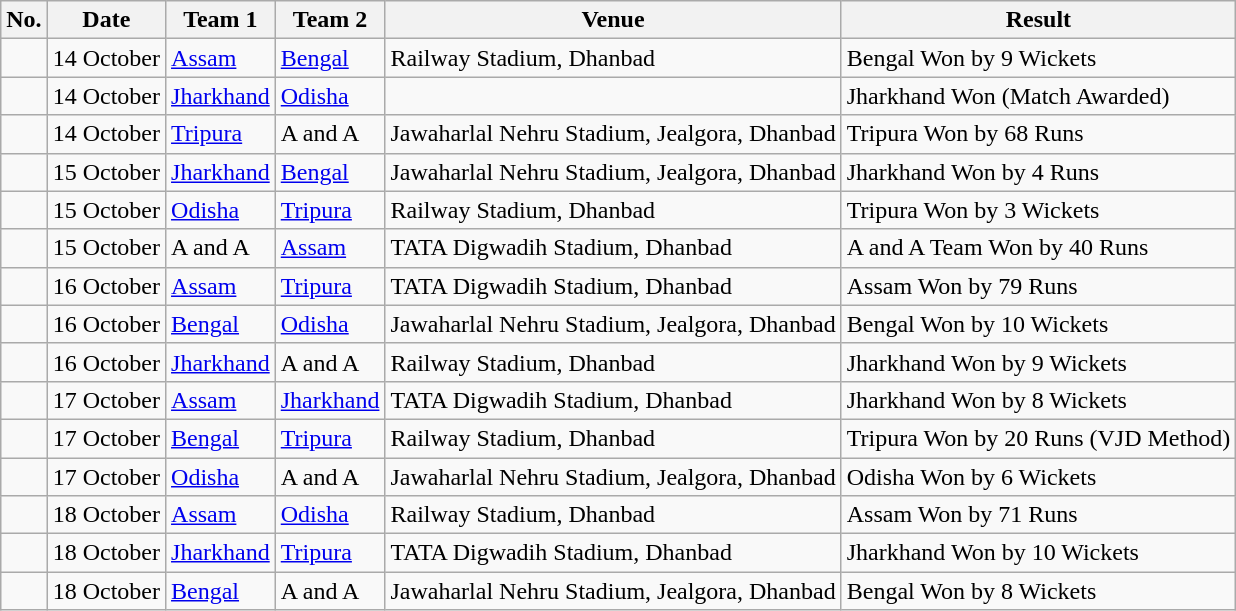<table class="wikitable collapsible collapsed">
<tr>
<th>No.</th>
<th>Date</th>
<th>Team 1</th>
<th>Team 2</th>
<th>Venue</th>
<th>Result</th>
</tr>
<tr>
<td> </td>
<td>14 October</td>
<td><a href='#'>Assam</a></td>
<td><a href='#'>Bengal</a></td>
<td>Railway Stadium, Dhanbad</td>
<td>Bengal Won by 9 Wickets</td>
</tr>
<tr>
<td> </td>
<td>14 October</td>
<td><a href='#'>Jharkhand</a></td>
<td><a href='#'>Odisha</a></td>
<td></td>
<td>Jharkhand Won (Match Awarded)</td>
</tr>
<tr>
<td> </td>
<td>14 October</td>
<td><a href='#'>Tripura</a></td>
<td>A and A</td>
<td>Jawaharlal Nehru Stadium, Jealgora, Dhanbad</td>
<td>Tripura Won by 68 Runs</td>
</tr>
<tr>
<td> </td>
<td>15 October</td>
<td><a href='#'>Jharkhand</a></td>
<td><a href='#'>Bengal</a></td>
<td>Jawaharlal Nehru Stadium, Jealgora, Dhanbad</td>
<td>Jharkhand Won by 4 Runs</td>
</tr>
<tr>
<td> </td>
<td>15 October</td>
<td><a href='#'>Odisha</a></td>
<td><a href='#'>Tripura</a></td>
<td>Railway Stadium, Dhanbad</td>
<td>Tripura Won by 3 Wickets</td>
</tr>
<tr>
<td> </td>
<td>15 October</td>
<td>A and A</td>
<td><a href='#'>Assam</a></td>
<td>TATA Digwadih Stadium, Dhanbad</td>
<td>A and A Team Won by 40 Runs</td>
</tr>
<tr>
<td> </td>
<td>16 October</td>
<td><a href='#'>Assam</a></td>
<td><a href='#'>Tripura</a></td>
<td>TATA Digwadih Stadium, Dhanbad</td>
<td>Assam Won by 79 Runs</td>
</tr>
<tr>
<td> </td>
<td>16 October</td>
<td><a href='#'>Bengal</a></td>
<td><a href='#'>Odisha</a></td>
<td>Jawaharlal Nehru Stadium, Jealgora, Dhanbad</td>
<td>Bengal Won by 10 Wickets</td>
</tr>
<tr>
<td> </td>
<td>16 October</td>
<td><a href='#'>Jharkhand</a></td>
<td>A and A</td>
<td>Railway Stadium, Dhanbad</td>
<td>Jharkhand Won by 9 Wickets</td>
</tr>
<tr>
<td> </td>
<td>17 October</td>
<td><a href='#'>Assam</a></td>
<td><a href='#'>Jharkhand</a></td>
<td>TATA Digwadih Stadium, Dhanbad</td>
<td>Jharkhand Won by 8 Wickets</td>
</tr>
<tr>
<td> </td>
<td>17 October</td>
<td><a href='#'>Bengal</a></td>
<td><a href='#'>Tripura</a></td>
<td>Railway Stadium, Dhanbad</td>
<td>Tripura Won by 20 Runs (VJD Method)</td>
</tr>
<tr>
<td> </td>
<td>17 October</td>
<td><a href='#'>Odisha</a></td>
<td>A and A</td>
<td>Jawaharlal Nehru Stadium, Jealgora, Dhanbad</td>
<td>Odisha Won by 6 Wickets</td>
</tr>
<tr>
<td> </td>
<td>18 October</td>
<td><a href='#'>Assam</a></td>
<td><a href='#'>Odisha</a></td>
<td>Railway Stadium, Dhanbad</td>
<td>Assam Won by 71 Runs</td>
</tr>
<tr>
<td> </td>
<td>18 October</td>
<td><a href='#'>Jharkhand</a></td>
<td><a href='#'>Tripura</a></td>
<td>TATA Digwadih Stadium, Dhanbad</td>
<td>Jharkhand Won by 10 Wickets</td>
</tr>
<tr>
<td> </td>
<td>18 October</td>
<td><a href='#'>Bengal</a></td>
<td>A and A</td>
<td>Jawaharlal Nehru Stadium, Jealgora, Dhanbad</td>
<td>Bengal Won by 8 Wickets</td>
</tr>
</table>
